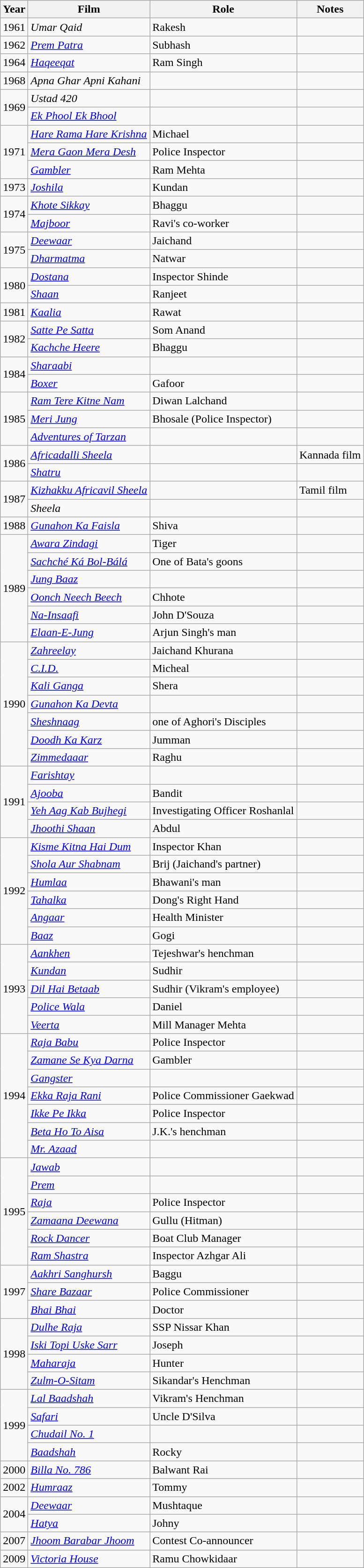<table class="wikitable sortable">
<tr>
<th>Year</th>
<th>Film</th>
<th>Role</th>
<th>Notes</th>
</tr>
<tr>
<td>1961</td>
<td><em>Umar Qaid</em></td>
<td>Rakesh</td>
<td></td>
</tr>
<tr>
<td>1962</td>
<td><em><a href='#'>Prem Patra</a></em></td>
<td>Subhash</td>
<td></td>
</tr>
<tr>
<td>1964</td>
<td><em><a href='#'>Haqeeqat</a></em></td>
<td>Ram Singh</td>
<td></td>
</tr>
<tr>
<td>1968</td>
<td><em>Apna Ghar Apni Kahani</em></td>
<td></td>
<td></td>
</tr>
<tr>
<td rowspan="2">1969</td>
<td><em>Ustad 420</em></td>
<td></td>
<td></td>
</tr>
<tr>
<td><em><a href='#'>Ek Phool Ek Bhool</a></em></td>
<td></td>
<td></td>
</tr>
<tr>
<td rowspan="3">1971</td>
<td><em><a href='#'>Hare Rama Hare Krishna</a></em></td>
<td>Michael</td>
<td></td>
</tr>
<tr>
<td><em><a href='#'>Mera Gaon Mera Desh</a></em></td>
<td>Police Inspector</td>
<td></td>
</tr>
<tr>
<td><em><a href='#'>Gambler</a></em></td>
<td>Ram Mehta</td>
<td></td>
</tr>
<tr>
<td>1973</td>
<td><em><a href='#'>Joshila</a></em></td>
<td>Kundan</td>
<td></td>
</tr>
<tr>
<td rowspan="2">1974</td>
<td><em><a href='#'>Khote Sikkay</a></em></td>
<td>Bhaggu</td>
<td></td>
</tr>
<tr>
<td><em><a href='#'>Majboor</a></em></td>
<td>Ravi's co-worker</td>
<td></td>
</tr>
<tr>
<td rowspan="2">1975</td>
<td><em><a href='#'>Deewaar</a></em></td>
<td>Jaichand</td>
<td></td>
</tr>
<tr>
<td><em><a href='#'>Dharmatma</a></em></td>
<td>Natwar</td>
<td></td>
</tr>
<tr>
<td rowspan="2">1980</td>
<td><em><a href='#'>Dostana</a></em></td>
<td>Inspector Shinde</td>
<td></td>
</tr>
<tr>
<td><em><a href='#'>Shaan</a></em></td>
<td>Ranjeet</td>
<td></td>
</tr>
<tr>
<td>1981</td>
<td><em><a href='#'>Kaalia</a></em></td>
<td>Rawat</td>
<td></td>
</tr>
<tr>
<td rowspan="2">1982</td>
<td><em><a href='#'>Satte Pe Satta</a></em></td>
<td>Som Anand</td>
<td></td>
</tr>
<tr>
<td><em><a href='#'>Kachche Heere</a></em></td>
<td>Bhaggu</td>
<td></td>
</tr>
<tr>
<td rowspan="2">1984</td>
<td><em><a href='#'>Sharaabi</a></em></td>
<td></td>
<td></td>
</tr>
<tr>
<td><em><a href='#'>Boxer</a></em></td>
<td>Gafoor</td>
<td></td>
</tr>
<tr>
<td rowspan="3">1985</td>
<td><em><a href='#'>Ram Tere Kitne Nam</a></em></td>
<td>Diwan Lalchand</td>
<td></td>
</tr>
<tr>
<td><em><a href='#'>Meri Jung</a></em></td>
<td>Bhosale (Police Inspector)</td>
<td></td>
</tr>
<tr>
<td><em><a href='#'>Adventures of Tarzan</a></em></td>
<td></td>
<td></td>
</tr>
<tr>
<td rowspan="2">1986</td>
<td><em><a href='#'>Africadalli Sheela</a></em></td>
<td></td>
<td>Kannada film</td>
</tr>
<tr>
<td><em><a href='#'>Shatru</a></em></td>
<td></td>
<td></td>
</tr>
<tr>
<td rowspan="2">1987</td>
<td><em><a href='#'>Kizhakku Africavil Sheela</a></em></td>
<td></td>
<td>Tamil film</td>
</tr>
<tr>
<td><em>Sheela</em></td>
<td></td>
<td></td>
</tr>
<tr>
<td>1988</td>
<td><em><a href='#'>Gunahon Ka Faisla</a></em></td>
<td>Shiva</td>
<td></td>
</tr>
<tr>
<td rowspan="6">1989</td>
<td><em><a href='#'>Awara Zindagi</a></em></td>
<td>Tiger</td>
<td></td>
</tr>
<tr>
<td><em><a href='#'>Sachché Ká Bol-Bálá</a></em></td>
<td>One of Bata's goons</td>
<td></td>
</tr>
<tr>
<td><em><a href='#'>Jung Baaz</a></em></td>
<td></td>
<td></td>
</tr>
<tr>
<td><em><a href='#'>Oonch Neech Beech</a></em></td>
<td>Chhote</td>
<td></td>
</tr>
<tr>
<td><em><a href='#'>Na-Insaafi</a></em></td>
<td>John D'Souza</td>
<td></td>
</tr>
<tr>
<td><em><a href='#'>Elaan-E-Jung</a></em></td>
<td>Arjun Singh's man</td>
<td></td>
</tr>
<tr>
<td rowspan="7">1990</td>
<td><em><a href='#'>Zahreelay</a></em></td>
<td>Jaichand Khurana</td>
<td></td>
</tr>
<tr>
<td><em><a href='#'>C.I.D.</a></em></td>
<td>Micheal</td>
<td></td>
</tr>
<tr>
<td><em><a href='#'>Kali Ganga</a></em></td>
<td>Shera</td>
<td></td>
</tr>
<tr>
<td><em><a href='#'>Gunahon Ka Devta</a></em></td>
<td></td>
<td></td>
</tr>
<tr>
<td><em><a href='#'>Sheshnaag</a></em></td>
<td>one of Aghori's Disciples</td>
<td></td>
</tr>
<tr>
<td><em><a href='#'>Doodh Ka Karz</a></em></td>
<td>Jumman</td>
<td></td>
</tr>
<tr>
<td><em><a href='#'>Zimmedaaar</a></em></td>
<td>Raghu</td>
<td></td>
</tr>
<tr>
<td rowspan="4">1991</td>
<td><em><a href='#'>Farishtay</a></em></td>
<td></td>
<td></td>
</tr>
<tr>
<td><em><a href='#'>Ajooba</a></em></td>
<td>Bandit</td>
<td></td>
</tr>
<tr>
<td><em><a href='#'>Yeh Aag Kab Bujhegi</a></em></td>
<td>Investigating Officer Roshanlal</td>
<td></td>
</tr>
<tr>
<td><em><a href='#'>Jhoothi Shaan</a></em></td>
<td>Abdul</td>
<td></td>
</tr>
<tr>
<td rowspan="6">1992</td>
<td><em><a href='#'>Kisme Kitna Hai Dum</a></em></td>
<td>Inspector Khan</td>
<td></td>
</tr>
<tr>
<td><em><a href='#'>Shola Aur Shabnam</a></em></td>
<td>Brij (Jaichand's partner)</td>
<td></td>
</tr>
<tr>
<td><em><a href='#'>Humlaa</a></em></td>
<td>Bhawani's man</td>
<td></td>
</tr>
<tr>
<td><em><a href='#'>Tahalka</a></em></td>
<td>Dong's Right Hand</td>
<td></td>
</tr>
<tr>
<td><em><a href='#'>Angaar</a></em></td>
<td>Health Minister</td>
<td></td>
</tr>
<tr>
<td><em><a href='#'>Baaz</a></em></td>
<td>Gogi</td>
<td></td>
</tr>
<tr>
<td rowspan="5">1993</td>
<td><em><a href='#'>Aankhen</a></em></td>
<td>Tejeshwar's henchman</td>
<td></td>
</tr>
<tr>
<td><em><a href='#'>Kundan</a></em></td>
<td>Sudhir</td>
<td></td>
</tr>
<tr>
<td><em><a href='#'>Dil Hai Betaab</a></em></td>
<td>Sudhir (Vikram's employee)</td>
<td></td>
</tr>
<tr>
<td><em><a href='#'>Police Wala</a></em></td>
<td>Daniel</td>
<td></td>
</tr>
<tr>
<td><em><a href='#'>Veerta</a></em></td>
<td>Mill Manager Mehta</td>
<td></td>
</tr>
<tr>
<td rowspan="7">1994</td>
<td><em><a href='#'>Raja Babu</a></em></td>
<td>Police Inspector</td>
<td></td>
</tr>
<tr>
<td><em><a href='#'>Zamane Se Kya Darna</a></em></td>
<td>Gambler</td>
<td></td>
</tr>
<tr>
<td><em><a href='#'>Gangster</a></em></td>
<td></td>
<td></td>
</tr>
<tr>
<td><em><a href='#'>Ekka Raja Rani</a></em></td>
<td>Police Commissioner Gaekwad</td>
<td></td>
</tr>
<tr>
<td><em><a href='#'>Ikke Pe Ikka</a></em></td>
<td>Police Inspector</td>
<td></td>
</tr>
<tr>
<td><em><a href='#'>Beta Ho To Aisa</a></em></td>
<td>J.K.'s henchman</td>
<td></td>
</tr>
<tr>
<td><em><a href='#'>Mr. Azaad</a></em></td>
<td></td>
<td></td>
</tr>
<tr>
<td rowspan="6">1995</td>
<td><em><a href='#'>Jawab</a></em></td>
<td></td>
<td></td>
</tr>
<tr>
<td><em><a href='#'>Prem</a></em></td>
<td></td>
<td></td>
</tr>
<tr>
<td><em><a href='#'>Raja</a></em></td>
<td>Police Inspector</td>
<td></td>
</tr>
<tr>
<td><em><a href='#'>Zamaana Deewana</a></em></td>
<td>Gullu (Hitman)</td>
<td></td>
</tr>
<tr>
<td><em><a href='#'>Rock Dancer</a></em></td>
<td>Boat Club Manager</td>
<td></td>
</tr>
<tr>
<td><em><a href='#'>Ram Shastra</a></em></td>
<td>Inspector Azhgar Ali</td>
<td></td>
</tr>
<tr>
<td rowspan="3">1997</td>
<td><em><a href='#'>Aakhri Sanghursh</a></em></td>
<td>Baggu</td>
<td></td>
</tr>
<tr>
<td><em><a href='#'>Share Bazaar</a></em></td>
<td>Police Commissioner</td>
<td></td>
</tr>
<tr>
<td><em><a href='#'>Bhai Bhai</a></em></td>
<td>Doctor</td>
<td></td>
</tr>
<tr>
<td rowspan="4">1998</td>
<td><em><a href='#'>Dulhe Raja</a></em></td>
<td>SSP Nissar Khan</td>
<td></td>
</tr>
<tr>
<td><em><a href='#'>Iski Topi Uske Sarr</a></em></td>
<td>Joseph</td>
<td></td>
</tr>
<tr>
<td><em><a href='#'>Maharaja</a></em></td>
<td>Hunter</td>
<td></td>
</tr>
<tr>
<td><em><a href='#'>Zulm-O-Sitam</a></em></td>
<td>Sikandar's Henchman</td>
<td></td>
</tr>
<tr>
<td rowspan="4">1999</td>
<td><em><a href='#'>Lal Baadshah</a></em></td>
<td>Vikram's Henchman</td>
<td></td>
</tr>
<tr>
<td><em><a href='#'>Safari</a></em></td>
<td>Uncle D'Silva</td>
<td></td>
</tr>
<tr>
<td><em><a href='#'>Chudail No. 1</a></em></td>
<td></td>
<td></td>
</tr>
<tr>
<td><em><a href='#'>Baadshah</a></em></td>
<td>Rocky</td>
<td></td>
</tr>
<tr>
<td>2000</td>
<td><em><a href='#'>Billa No. 786</a></em></td>
<td>Balwant Rai</td>
<td></td>
</tr>
<tr>
<td>2002</td>
<td><em><a href='#'>Humraaz</a></em></td>
<td>Tommy</td>
<td></td>
</tr>
<tr>
<td rowspan="2">2004</td>
<td><em><a href='#'>Deewaar</a></em></td>
<td>Mushtaque</td>
<td></td>
</tr>
<tr>
<td><em><a href='#'>Hatya</a></em></td>
<td>Johny</td>
<td></td>
</tr>
<tr>
<td>2007</td>
<td><em><a href='#'>Jhoom Barabar Jhoom</a></em></td>
<td>Contest Co-announcer</td>
<td></td>
</tr>
<tr>
<td>2009</td>
<td><em><a href='#'>Victoria House</a></em></td>
<td>Ramu Chowkidaar</td>
<td></td>
</tr>
</table>
